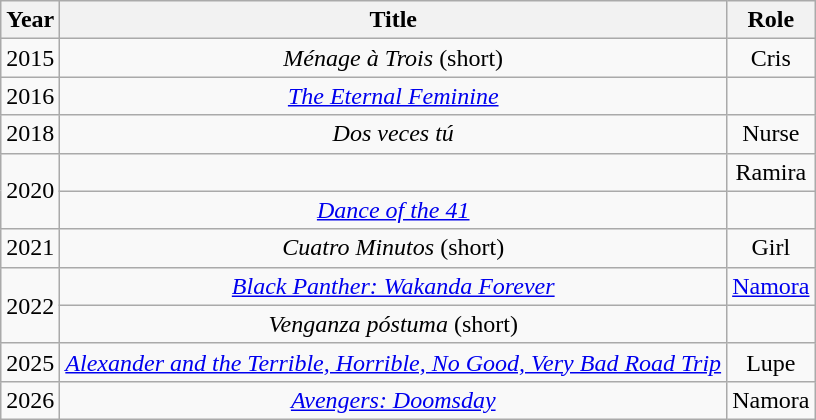<table class="wikitable plainrowheaders" style="text-align:center;" border="1">
<tr>
<th>Year</th>
<th>Title</th>
<th>Role</th>
</tr>
<tr>
<td>2015</td>
<td><em>Ménage à Trois</em> (short)</td>
<td>Cris</td>
</tr>
<tr>
<td>2016</td>
<td><em><a href='#'>The Eternal Feminine</a></em></td>
<td></td>
</tr>
<tr>
<td>2018</td>
<td><em>Dos veces tú</em></td>
<td>Nurse</td>
</tr>
<tr>
<td rowspan=2>2020</td>
<td><em></em></td>
<td>Ramira</td>
</tr>
<tr>
<td><em><a href='#'>Dance of the 41</a></em></td>
<td></td>
</tr>
<tr>
<td>2021</td>
<td><em>Cuatro Minutos</em> (short)</td>
<td>Girl</td>
</tr>
<tr>
<td rowspan=2>2022</td>
<td><em><a href='#'>Black Panther: Wakanda Forever</a></em></td>
<td><a href='#'>Namora</a></td>
</tr>
<tr>
<td><em>Venganza póstuma</em> (short)</td>
<td></td>
</tr>
<tr>
<td>2025</td>
<td><em><a href='#'>Alexander and the Terrible, Horrible, No Good, Very Bad Road Trip</a></em></td>
<td>Lupe</td>
</tr>
<tr>
<td>2026</td>
<td><em><a href='#'>Avengers: Doomsday</a></em></td>
<td>Namora</td>
</tr>
</table>
